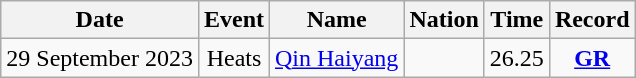<table class=wikitable style=text-align:center>
<tr>
<th>Date</th>
<th>Event</th>
<th>Name</th>
<th>Nation</th>
<th>Time</th>
<th>Record</th>
</tr>
<tr>
<td>29 September 2023</td>
<td>Heats</td>
<td align=left><a href='#'>Qin Haiyang</a></td>
<td align=left></td>
<td>26.25</td>
<td><strong><a href='#'>GR</a></strong></td>
</tr>
</table>
